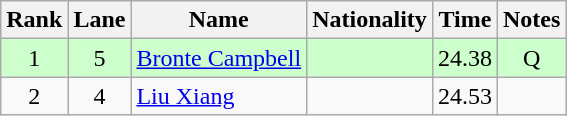<table class="wikitable sortable" style="text-align:center">
<tr>
<th>Rank</th>
<th>Lane</th>
<th>Name</th>
<th>Nationality</th>
<th>Time</th>
<th>Notes</th>
</tr>
<tr bgcolor=ccffcc>
<td>1</td>
<td>5</td>
<td align=left><a href='#'>Bronte Campbell</a></td>
<td align=left></td>
<td>24.38</td>
<td>Q</td>
</tr>
<tr>
<td>2</td>
<td>4</td>
<td align=left><a href='#'>Liu Xiang</a></td>
<td align=left></td>
<td>24.53</td>
<td></td>
</tr>
</table>
